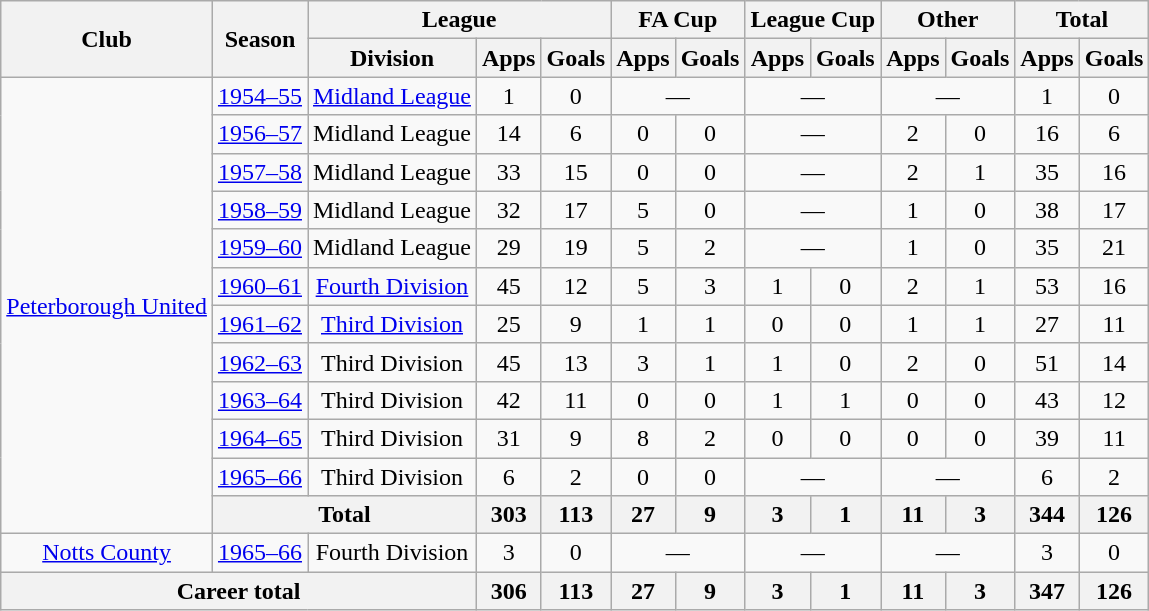<table class="wikitable" style="text-align: center;">
<tr>
<th rowspan="2">Club</th>
<th rowspan="2">Season</th>
<th colspan="3">League</th>
<th colspan="2">FA Cup</th>
<th colspan="2">League Cup</th>
<th colspan="2">Other</th>
<th colspan="2">Total</th>
</tr>
<tr>
<th>Division</th>
<th>Apps</th>
<th>Goals</th>
<th>Apps</th>
<th>Goals</th>
<th>Apps</th>
<th>Goals</th>
<th>Apps</th>
<th>Goals</th>
<th>Apps</th>
<th>Goals</th>
</tr>
<tr>
<td rowspan="12"><a href='#'>Peterborough United</a></td>
<td><a href='#'>1954–55</a></td>
<td><a href='#'>Midland League</a></td>
<td>1</td>
<td>0</td>
<td colspan="2">―</td>
<td colspan="2">―</td>
<td colspan="2">―</td>
<td>1</td>
<td>0</td>
</tr>
<tr>
<td><a href='#'>1956–57</a></td>
<td>Midland League</td>
<td>14</td>
<td>6</td>
<td>0</td>
<td>0</td>
<td colspan="2">―</td>
<td>2</td>
<td>0</td>
<td>16</td>
<td>6</td>
</tr>
<tr>
<td><a href='#'>1957–58</a></td>
<td>Midland League</td>
<td>33</td>
<td>15</td>
<td>0</td>
<td>0</td>
<td colspan="2">―</td>
<td>2</td>
<td>1</td>
<td>35</td>
<td>16</td>
</tr>
<tr>
<td><a href='#'>1958–59</a></td>
<td>Midland League</td>
<td>32</td>
<td>17</td>
<td>5</td>
<td>0</td>
<td colspan="2">―</td>
<td>1</td>
<td>0</td>
<td>38</td>
<td>17</td>
</tr>
<tr>
<td><a href='#'>1959–60</a></td>
<td>Midland League</td>
<td>29</td>
<td>19</td>
<td>5</td>
<td>2</td>
<td colspan="2">―</td>
<td>1</td>
<td>0</td>
<td>35</td>
<td>21</td>
</tr>
<tr>
<td><a href='#'>1960–61</a></td>
<td><a href='#'>Fourth Division</a></td>
<td>45</td>
<td>12</td>
<td>5</td>
<td>3</td>
<td>1</td>
<td>0</td>
<td>2</td>
<td>1</td>
<td>53</td>
<td>16</td>
</tr>
<tr>
<td><a href='#'>1961–62</a></td>
<td><a href='#'>Third Division</a></td>
<td>25</td>
<td>9</td>
<td>1</td>
<td>1</td>
<td>0</td>
<td>0</td>
<td>1</td>
<td>1</td>
<td>27</td>
<td>11</td>
</tr>
<tr>
<td><a href='#'>1962–63</a></td>
<td>Third Division</td>
<td>45</td>
<td>13</td>
<td>3</td>
<td>1</td>
<td>1</td>
<td>0</td>
<td>2</td>
<td>0</td>
<td>51</td>
<td>14</td>
</tr>
<tr>
<td><a href='#'>1963–64</a></td>
<td>Third Division</td>
<td>42</td>
<td>11</td>
<td>0</td>
<td>0</td>
<td>1</td>
<td>1</td>
<td>0</td>
<td>0</td>
<td>43</td>
<td>12</td>
</tr>
<tr>
<td><a href='#'>1964–65</a></td>
<td>Third Division</td>
<td>31</td>
<td>9</td>
<td>8</td>
<td>2</td>
<td>0</td>
<td>0</td>
<td>0</td>
<td>0</td>
<td>39</td>
<td>11</td>
</tr>
<tr>
<td><a href='#'>1965–66</a></td>
<td>Third Division</td>
<td>6</td>
<td>2</td>
<td>0</td>
<td>0</td>
<td colspan="2">―</td>
<td colspan="2">―</td>
<td>6</td>
<td>2</td>
</tr>
<tr>
<th colspan="2">Total</th>
<th>303</th>
<th>113</th>
<th>27</th>
<th>9</th>
<th>3</th>
<th>1</th>
<th>11</th>
<th>3</th>
<th>344</th>
<th>126</th>
</tr>
<tr>
<td><a href='#'>Notts County</a></td>
<td><a href='#'>1965–66</a></td>
<td>Fourth Division</td>
<td>3</td>
<td>0</td>
<td colspan="2">―</td>
<td colspan="2">―</td>
<td colspan="2">―</td>
<td>3</td>
<td>0</td>
</tr>
<tr>
<th colspan="3">Career total</th>
<th>306</th>
<th>113</th>
<th>27</th>
<th>9</th>
<th>3</th>
<th>1</th>
<th>11</th>
<th>3</th>
<th>347</th>
<th>126</th>
</tr>
</table>
